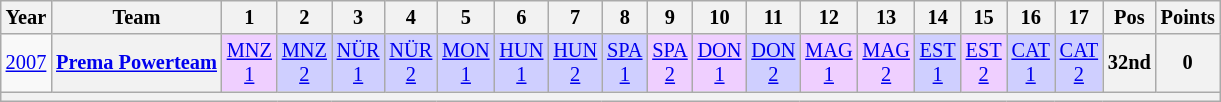<table class="wikitable" style="text-align:center; font-size:85%">
<tr>
<th>Year</th>
<th>Team</th>
<th>1</th>
<th>2</th>
<th>3</th>
<th>4</th>
<th>5</th>
<th>6</th>
<th>7</th>
<th>8</th>
<th>9</th>
<th>10</th>
<th>11</th>
<th>12</th>
<th>13</th>
<th>14</th>
<th>15</th>
<th>16</th>
<th>17</th>
<th>Pos</th>
<th>Points</th>
</tr>
<tr>
<td><a href='#'>2007</a></td>
<th nowrap><a href='#'>Prema Powerteam</a></th>
<td style="background:#EFCFFF;"><a href='#'>MNZ<br>1</a><br></td>
<td style="background:#CFCFFF;"><a href='#'>MNZ<br>2</a><br></td>
<td style="background:#CFCFFF;"><a href='#'>NÜR<br>1</a><br></td>
<td style="background:#CFCFFF;"><a href='#'>NÜR<br>2</a><br></td>
<td style="background:#CFCFFF;"><a href='#'>MON<br>1</a><br></td>
<td style="background:#CFCFFF;"><a href='#'>HUN<br>1</a><br></td>
<td style="background:#CFCFFF;"><a href='#'>HUN<br>2</a><br></td>
<td style="background:#CFCFFF;"><a href='#'>SPA<br>1</a><br></td>
<td style="background:#EFCFFF;"><a href='#'>SPA<br>2</a><br></td>
<td style="background:#EFCFFF;"><a href='#'>DON<br>1</a><br></td>
<td style="background:#CFCFFF;"><a href='#'>DON<br>2</a><br></td>
<td style="background:#EFCFFF;"><a href='#'>MAG<br>1</a><br></td>
<td style="background:#EFCFFF;"><a href='#'>MAG<br>2</a><br></td>
<td style="background:#CFCFFF;"><a href='#'>EST<br>1</a><br></td>
<td style="background:#EFCFFF;"><a href='#'>EST<br>2</a><br></td>
<td style="background:#CFCFFF;"><a href='#'>CAT<br>1</a><br></td>
<td style="background:#CFCFFF;"><a href='#'>CAT<br>2</a><br></td>
<th>32nd</th>
<th>0</th>
</tr>
<tr>
<th colspan="21"></th>
</tr>
</table>
